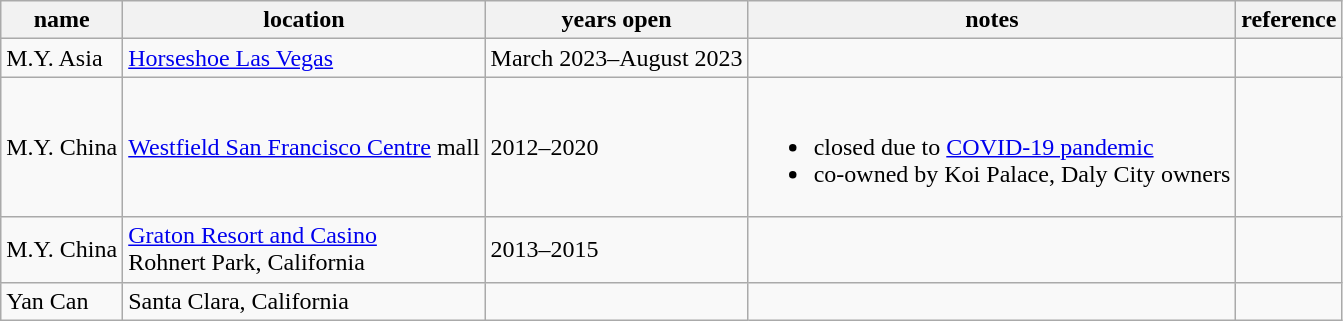<table class="wikitable">
<tr>
<th>name</th>
<th>location</th>
<th>years open</th>
<th>notes</th>
<th>reference</th>
</tr>
<tr>
<td>M.Y. Asia</td>
<td><a href='#'>Horseshoe Las Vegas</a></td>
<td>March 2023–August 2023</td>
<td></td>
<td></td>
</tr>
<tr>
<td>M.Y. China</td>
<td><a href='#'>Westfield San Francisco Centre</a> mall</td>
<td>2012–2020</td>
<td><br><ul><li>closed due to <a href='#'>COVID-19 pandemic</a></li><li>co-owned by Koi Palace, Daly City owners</li></ul></td>
<td></td>
</tr>
<tr>
<td>M.Y. China</td>
<td><a href='#'>Graton Resort and Casino</a><br>Rohnert Park, California</td>
<td>2013–2015</td>
<td></td>
<td></td>
</tr>
<tr>
<td>Yan Can</td>
<td>Santa Clara, California</td>
<td></td>
<td></td>
<td></td>
</tr>
</table>
